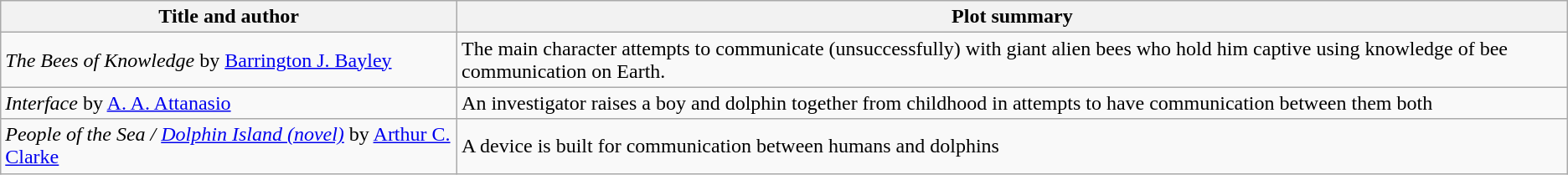<table class="wikitable">
<tr>
<th>Title and author</th>
<th>Plot summary</th>
</tr>
<tr>
<td><em>The Bees of Knowledge</em> by <a href='#'>Barrington J. Bayley</a></td>
<td>The main character attempts to communicate (unsuccessfully) with giant alien bees who hold him captive using knowledge of bee communication on Earth.</td>
</tr>
<tr>
<td><em>Interface</em> by <a href='#'>A. A. Attanasio</a></td>
<td>An investigator raises a boy and dolphin together from childhood in attempts to have communication between them both</td>
</tr>
<tr>
<td><em>People of the Sea / <a href='#'>Dolphin Island (novel)</a></em> by <a href='#'>Arthur C. Clarke</a></td>
<td>A device is built for communication between humans and dolphins</td>
</tr>
</table>
